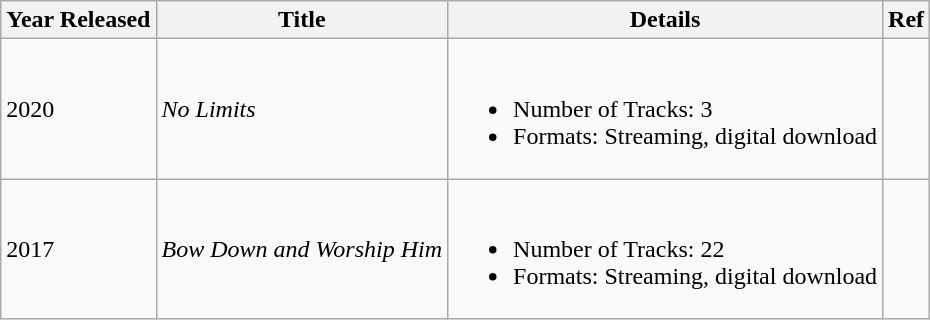<table class="wikitable">
<tr>
<th>Year Released</th>
<th>Title</th>
<th>Details</th>
<th>Ref</th>
</tr>
<tr>
<td>2020</td>
<td><em>No Limits</em></td>
<td><br><ul><li>Number of Tracks: 3</li><li>Formats: Streaming, digital download</li></ul></td>
<td></td>
</tr>
<tr>
<td>2017</td>
<td><em>Bow Down and Worship Him</em></td>
<td><br><ul><li>Number of Tracks: 22</li><li>Formats: Streaming, digital download</li></ul></td>
<td></td>
</tr>
</table>
